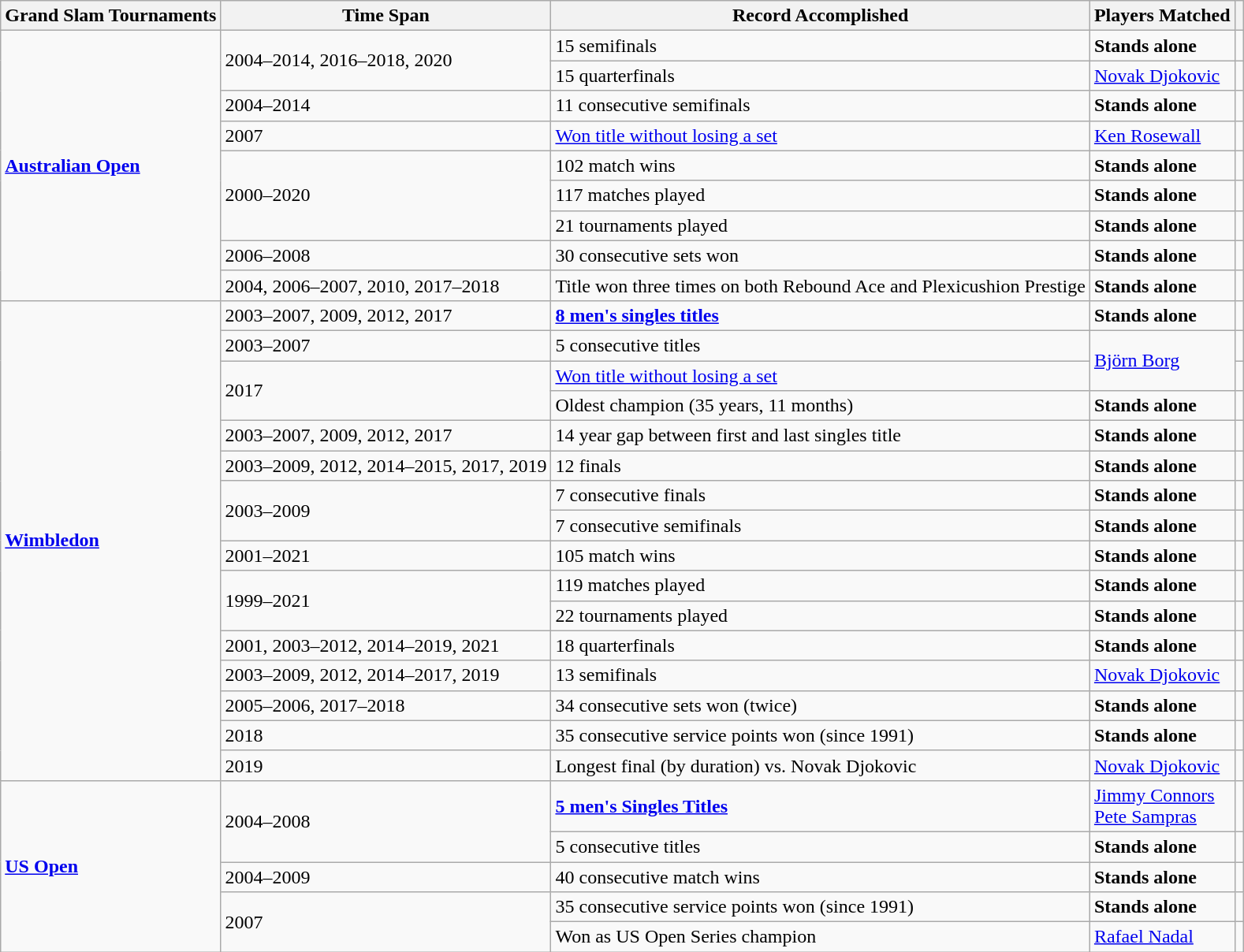<table class="wikitable">
<tr>
<th>Grand Slam Tournaments</th>
<th>Time Span</th>
<th>Record Accomplished</th>
<th>Players Matched</th>
<th></th>
</tr>
<tr>
<td rowspan="9"><strong><a href='#'>Australian Open</a></strong></td>
<td rowspan="2">2004–2014, 2016–2018, 2020</td>
<td>15 semifinals</td>
<td><strong>Stands alone</strong></td>
<td></td>
</tr>
<tr>
<td>15 quarterfinals</td>
<td><a href='#'>Novak Djokovic</a></td>
<td></td>
</tr>
<tr>
<td>2004–2014</td>
<td>11 consecutive semifinals</td>
<td><strong>Stands alone</strong></td>
<td></td>
</tr>
<tr>
<td>2007</td>
<td><a href='#'>Won title without losing a set</a></td>
<td><a href='#'>Ken Rosewall</a></td>
<td></td>
</tr>
<tr>
<td rowspan="3">2000–2020</td>
<td>102 match wins</td>
<td><strong>Stands alone</strong></td>
<td></td>
</tr>
<tr>
<td>117 matches played</td>
<td><strong>Stands alone</strong></td>
<td></td>
</tr>
<tr>
<td>21 tournaments played</td>
<td><strong>Stands alone</strong></td>
<td></td>
</tr>
<tr>
<td>2006–2008</td>
<td>30 consecutive sets won</td>
<td><strong>Stands alone</strong></td>
<td></td>
</tr>
<tr>
<td>2004, 2006–2007, 2010, 2017–2018</td>
<td>Title won three times on both Rebound Ace and Plexicushion Prestige</td>
<td><strong>Stands alone</strong></td>
<td></td>
</tr>
<tr>
<td rowspan="16"><a href='#'><strong>Wimbledon</strong></a></td>
<td>2003–2007, 2009, 2012, 2017</td>
<td><strong><a href='#'>8 men's singles titles</a></strong></td>
<td><strong>Stands alone</strong></td>
<td></td>
</tr>
<tr>
<td>2003–2007</td>
<td>5 consecutive titles</td>
<td rowspan="2"><a href='#'>Björn Borg</a></td>
<td></td>
</tr>
<tr>
<td rowspan="2">2017</td>
<td><a href='#'>Won title without losing a set</a></td>
<td></td>
</tr>
<tr>
<td>Oldest champion (35 years, 11 months)</td>
<td><strong>Stands alone</strong></td>
<td></td>
</tr>
<tr>
<td>2003–2007, 2009, 2012, 2017</td>
<td>14 year gap between first and last singles title</td>
<td><strong>Stands alone</strong></td>
<td></td>
</tr>
<tr>
<td>2003–2009, 2012, 2014–2015, 2017, 2019</td>
<td>12 finals</td>
<td><strong>Stands alone</strong></td>
<td></td>
</tr>
<tr>
<td rowspan="2">2003–2009</td>
<td>7 consecutive finals</td>
<td><strong>Stands alone</strong></td>
<td></td>
</tr>
<tr>
<td>7 consecutive semifinals</td>
<td><strong>Stands alone</strong></td>
<td></td>
</tr>
<tr>
<td>2001–2021 </td>
<td>105 match wins</td>
<td><strong>Stands alone</strong></td>
<td></td>
</tr>
<tr>
<td rowspan="2">1999–2021</td>
<td>119 matches played</td>
<td><strong>Stands alone</strong></td>
<td></td>
</tr>
<tr>
<td>22 tournaments played</td>
<td><strong>Stands alone</strong></td>
<td></td>
</tr>
<tr>
<td>2001, 2003–2012, 2014–2019, 2021</td>
<td>18 quarterfinals</td>
<td><strong>Stands alone</strong></td>
<td></td>
</tr>
<tr>
<td>2003–2009, 2012, 2014–2017, 2019</td>
<td>13 semifinals</td>
<td><a href='#'>Novak Djokovic</a></td>
<td></td>
</tr>
<tr>
<td>2005–2006, 2017–2018</td>
<td>34 consecutive sets won (twice)</td>
<td><strong>Stands alone</strong></td>
<td></td>
</tr>
<tr>
<td>2018</td>
<td>35 consecutive service points won (since 1991)</td>
<td><strong>Stands alone</strong></td>
<td></td>
</tr>
<tr>
<td>2019</td>
<td>Longest final (by duration) vs. Novak Djokovic</td>
<td><a href='#'>Novak Djokovic</a></td>
<td></td>
</tr>
<tr>
<td rowspan="5"><a href='#'><strong>US Open</strong></a></td>
<td rowspan="2">2004–2008</td>
<td><a href='#'><strong>5 men's Singles Titles</strong></a></td>
<td><a href='#'>Jimmy Connors</a><br><a href='#'>Pete Sampras</a></td>
<td></td>
</tr>
<tr>
<td>5 consecutive titles</td>
<td><strong>Stands alone</strong></td>
<td></td>
</tr>
<tr>
<td>2004–2009</td>
<td>40 consecutive match wins</td>
<td><strong>Stands alone</strong></td>
<td></td>
</tr>
<tr>
<td rowspan="2">2007</td>
<td>35 consecutive service points won (since 1991)</td>
<td><strong>Stands alone</strong></td>
<td></td>
</tr>
<tr>
<td>Won as US Open Series champion</td>
<td><a href='#'>Rafael Nadal</a></td>
<td></td>
</tr>
</table>
